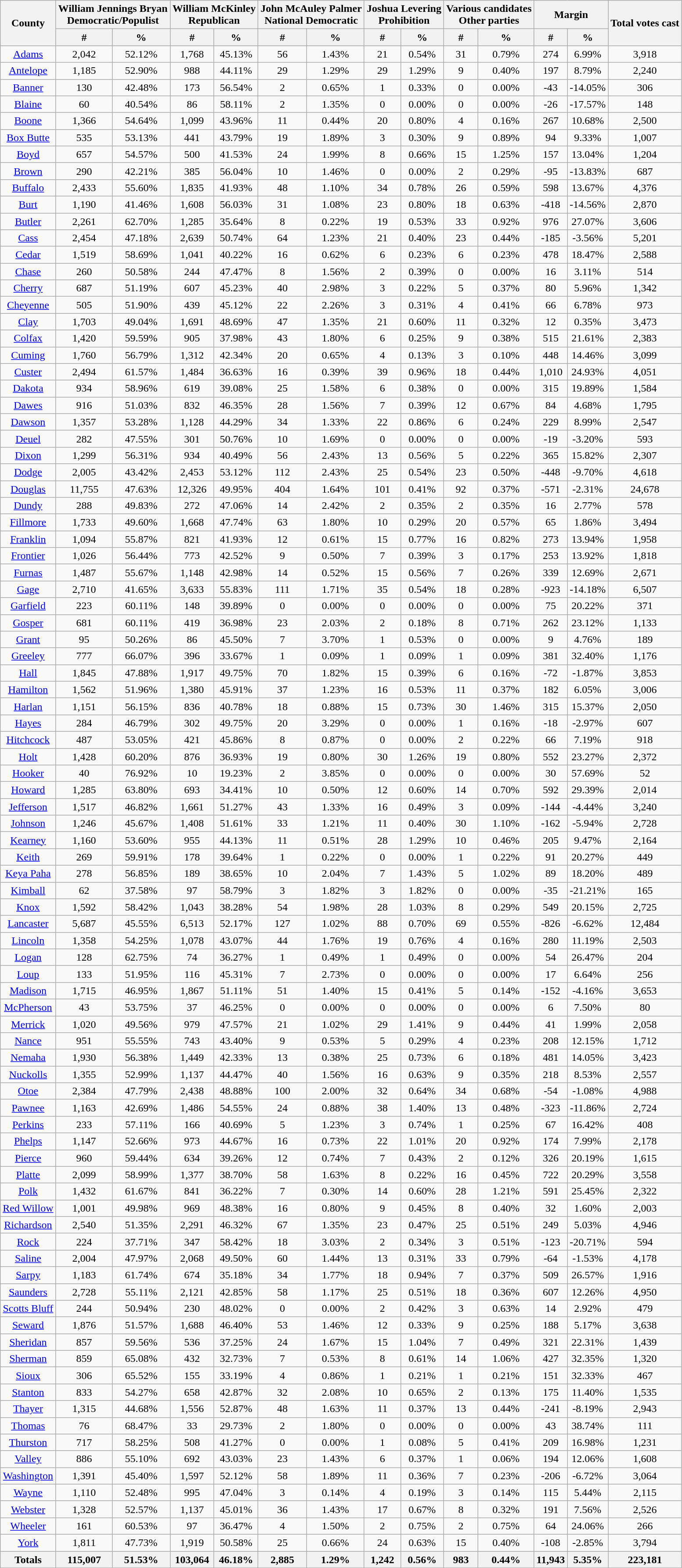<table class="wikitable sortable">
<tr>
<th rowspan="2">County</th>
<th colspan="2">William Jennings Bryan<br>Democratic/Populist</th>
<th colspan="2">William McKinley<br>Republican</th>
<th colspan="2">John McAuley Palmer<br>National Democratic</th>
<th colspan="2">Joshua Levering<br>Prohibition</th>
<th colspan="2">Various candidates<br>Other parties</th>
<th colspan="2">Margin</th>
<th rowspan="2">Total votes cast</th>
</tr>
<tr bgcolor="lightgrey">
<th data-sort-type="number">#</th>
<th data-sort-type="number">%</th>
<th data-sort-type="number">#</th>
<th data-sort-type="number">%</th>
<th data-sort-type="number">#</th>
<th data-sort-type="number">%</th>
<th data-sort-type="number">#</th>
<th data-sort-type="number">%</th>
<th data-sort-type="number">#</th>
<th data-sort-type="number">%</th>
<th data-sort-type="number">#</th>
<th data-sort-type="number">%</th>
</tr>
<tr style="text-align:center;">
<td><a href='#'>Adams</a></td>
<td>2,042</td>
<td>52.12%</td>
<td>1,768</td>
<td>45.13%</td>
<td>56</td>
<td>1.43%</td>
<td>21</td>
<td>0.54%</td>
<td>31</td>
<td>0.79%</td>
<td>274</td>
<td>6.99%</td>
<td>3,918</td>
</tr>
<tr style="text-align:center;">
<td><a href='#'>Antelope</a></td>
<td>1,185</td>
<td>52.90%</td>
<td>988</td>
<td>44.11%</td>
<td>29</td>
<td>1.29%</td>
<td>29</td>
<td>1.29%</td>
<td>9</td>
<td>0.40%</td>
<td>197</td>
<td>8.79%</td>
<td>2,240</td>
</tr>
<tr style="text-align:center;">
<td><a href='#'>Banner</a></td>
<td>130</td>
<td>42.48%</td>
<td>173</td>
<td>56.54%</td>
<td>2</td>
<td>0.65%</td>
<td>1</td>
<td>0.33%</td>
<td>0</td>
<td>0.00%</td>
<td>-43</td>
<td>-14.05%</td>
<td>306</td>
</tr>
<tr style="text-align:center;">
<td><a href='#'>Blaine</a></td>
<td>60</td>
<td>40.54%</td>
<td>86</td>
<td>58.11%</td>
<td>2</td>
<td>1.35%</td>
<td>0</td>
<td>0.00%</td>
<td>0</td>
<td>0.00%</td>
<td>-26</td>
<td>-17.57%</td>
<td>148</td>
</tr>
<tr style="text-align:center;">
<td><a href='#'>Boone</a></td>
<td>1,366</td>
<td>54.64%</td>
<td>1,099</td>
<td>43.96%</td>
<td>11</td>
<td>0.44%</td>
<td>20</td>
<td>0.80%</td>
<td>4</td>
<td>0.16%</td>
<td>267</td>
<td>10.68%</td>
<td>2,500</td>
</tr>
<tr style="text-align:center;">
<td><a href='#'>Box Butte</a></td>
<td>535</td>
<td>53.13%</td>
<td>441</td>
<td>43.79%</td>
<td>19</td>
<td>1.89%</td>
<td>3</td>
<td>0.30%</td>
<td>9</td>
<td>0.89%</td>
<td>94</td>
<td>9.33%</td>
<td>1,007</td>
</tr>
<tr style="text-align:center;">
<td><a href='#'>Boyd</a></td>
<td>657</td>
<td>54.57%</td>
<td>500</td>
<td>41.53%</td>
<td>24</td>
<td>1.99%</td>
<td>8</td>
<td>0.66%</td>
<td>15</td>
<td>1.25%</td>
<td>157</td>
<td>13.04%</td>
<td>1,204</td>
</tr>
<tr style="text-align:center;">
<td><a href='#'>Brown</a></td>
<td>290</td>
<td>42.21%</td>
<td>385</td>
<td>56.04%</td>
<td>10</td>
<td>1.46%</td>
<td>0</td>
<td>0.00%</td>
<td>2</td>
<td>0.29%</td>
<td>-95</td>
<td>-13.83%</td>
<td>687</td>
</tr>
<tr style="text-align:center;">
<td><a href='#'>Buffalo</a></td>
<td>2,433</td>
<td>55.60%</td>
<td>1,835</td>
<td>41.93%</td>
<td>48</td>
<td>1.10%</td>
<td>34</td>
<td>0.78%</td>
<td>26</td>
<td>0.59%</td>
<td>598</td>
<td>13.67%</td>
<td>4,376</td>
</tr>
<tr style="text-align:center;">
<td><a href='#'>Burt</a></td>
<td>1,190</td>
<td>41.46%</td>
<td>1,608</td>
<td>56.03%</td>
<td>31</td>
<td>1.08%</td>
<td>23</td>
<td>0.80%</td>
<td>18</td>
<td>0.63%</td>
<td>-418</td>
<td>-14.56%</td>
<td>2,870</td>
</tr>
<tr style="text-align:center;">
<td><a href='#'>Butler</a></td>
<td>2,261</td>
<td>62.70%</td>
<td>1,285</td>
<td>35.64%</td>
<td>8</td>
<td>0.22%</td>
<td>19</td>
<td>0.53%</td>
<td>33</td>
<td>0.92%</td>
<td>976</td>
<td>27.07%</td>
<td>3,606</td>
</tr>
<tr style="text-align:center;">
<td><a href='#'>Cass</a></td>
<td>2,454</td>
<td>47.18%</td>
<td>2,639</td>
<td>50.74%</td>
<td>64</td>
<td>1.23%</td>
<td>21</td>
<td>0.40%</td>
<td>23</td>
<td>0.44%</td>
<td>-185</td>
<td>-3.56%</td>
<td>5,201</td>
</tr>
<tr style="text-align:center;">
<td><a href='#'>Cedar</a></td>
<td>1,519</td>
<td>58.69%</td>
<td>1,041</td>
<td>40.22%</td>
<td>16</td>
<td>0.62%</td>
<td>6</td>
<td>0.23%</td>
<td>6</td>
<td>0.23%</td>
<td>478</td>
<td>18.47%</td>
<td>2,588</td>
</tr>
<tr style="text-align:center;">
<td><a href='#'>Chase</a></td>
<td>260</td>
<td>50.58%</td>
<td>244</td>
<td>47.47%</td>
<td>8</td>
<td>1.56%</td>
<td>2</td>
<td>0.39%</td>
<td>0</td>
<td>0.00%</td>
<td>16</td>
<td>3.11%</td>
<td>514</td>
</tr>
<tr style="text-align:center;">
<td><a href='#'>Cherry</a></td>
<td>687</td>
<td>51.19%</td>
<td>607</td>
<td>45.23%</td>
<td>40</td>
<td>2.98%</td>
<td>3</td>
<td>0.22%</td>
<td>5</td>
<td>0.37%</td>
<td>80</td>
<td>5.96%</td>
<td>1,342</td>
</tr>
<tr style="text-align:center;">
<td><a href='#'>Cheyenne</a></td>
<td>505</td>
<td>51.90%</td>
<td>439</td>
<td>45.12%</td>
<td>22</td>
<td>2.26%</td>
<td>3</td>
<td>0.31%</td>
<td>4</td>
<td>0.41%</td>
<td>66</td>
<td>6.78%</td>
<td>973</td>
</tr>
<tr style="text-align:center;">
<td><a href='#'>Clay</a></td>
<td>1,703</td>
<td>49.04%</td>
<td>1,691</td>
<td>48.69%</td>
<td>47</td>
<td>1.35%</td>
<td>21</td>
<td>0.60%</td>
<td>11</td>
<td>0.32%</td>
<td>12</td>
<td>0.35%</td>
<td>3,473</td>
</tr>
<tr style="text-align:center;">
<td><a href='#'>Colfax</a></td>
<td>1,420</td>
<td>59.59%</td>
<td>905</td>
<td>37.98%</td>
<td>43</td>
<td>1.80%</td>
<td>6</td>
<td>0.25%</td>
<td>9</td>
<td>0.38%</td>
<td>515</td>
<td>21.61%</td>
<td>2,383</td>
</tr>
<tr style="text-align:center;">
<td><a href='#'>Cuming</a></td>
<td>1,760</td>
<td>56.79%</td>
<td>1,312</td>
<td>42.34%</td>
<td>20</td>
<td>0.65%</td>
<td>4</td>
<td>0.13%</td>
<td>3</td>
<td>0.10%</td>
<td>448</td>
<td>14.46%</td>
<td>3,099</td>
</tr>
<tr style="text-align:center;">
<td><a href='#'>Custer</a></td>
<td>2,494</td>
<td>61.57%</td>
<td>1,484</td>
<td>36.63%</td>
<td>16</td>
<td>0.39%</td>
<td>39</td>
<td>0.96%</td>
<td>18</td>
<td>0.44%</td>
<td>1,010</td>
<td>24.93%</td>
<td>4,051</td>
</tr>
<tr style="text-align:center;">
<td><a href='#'>Dakota</a></td>
<td>934</td>
<td>58.96%</td>
<td>619</td>
<td>39.08%</td>
<td>25</td>
<td>1.58%</td>
<td>6</td>
<td>0.38%</td>
<td>0</td>
<td>0.00%</td>
<td>315</td>
<td>19.89%</td>
<td>1,584</td>
</tr>
<tr style="text-align:center;">
<td><a href='#'>Dawes</a></td>
<td>916</td>
<td>51.03%</td>
<td>832</td>
<td>46.35%</td>
<td>28</td>
<td>1.56%</td>
<td>7</td>
<td>0.39%</td>
<td>12</td>
<td>0.67%</td>
<td>84</td>
<td>4.68%</td>
<td>1,795</td>
</tr>
<tr style="text-align:center;">
<td><a href='#'>Dawson</a></td>
<td>1,357</td>
<td>53.28%</td>
<td>1,128</td>
<td>44.29%</td>
<td>34</td>
<td>1.33%</td>
<td>22</td>
<td>0.86%</td>
<td>6</td>
<td>0.24%</td>
<td>229</td>
<td>8.99%</td>
<td>2,547</td>
</tr>
<tr style="text-align:center;">
<td><a href='#'>Deuel</a></td>
<td>282</td>
<td>47.55%</td>
<td>301</td>
<td>50.76%</td>
<td>10</td>
<td>1.69%</td>
<td>0</td>
<td>0.00%</td>
<td>0</td>
<td>0.00%</td>
<td>-19</td>
<td>-3.20%</td>
<td>593</td>
</tr>
<tr style="text-align:center;">
<td><a href='#'>Dixon</a></td>
<td>1,299</td>
<td>56.31%</td>
<td>934</td>
<td>40.49%</td>
<td>56</td>
<td>2.43%</td>
<td>13</td>
<td>0.56%</td>
<td>5</td>
<td>0.22%</td>
<td>365</td>
<td>15.82%</td>
<td>2,307</td>
</tr>
<tr style="text-align:center;">
<td><a href='#'>Dodge</a></td>
<td>2,005</td>
<td>43.42%</td>
<td>2,453</td>
<td>53.12%</td>
<td>112</td>
<td>2.43%</td>
<td>25</td>
<td>0.54%</td>
<td>23</td>
<td>0.50%</td>
<td>-448</td>
<td>-9.70%</td>
<td>4,618</td>
</tr>
<tr style="text-align:center;">
<td><a href='#'>Douglas</a></td>
<td>11,755</td>
<td>47.63%</td>
<td>12,326</td>
<td>49.95%</td>
<td>404</td>
<td>1.64%</td>
<td>101</td>
<td>0.41%</td>
<td>92</td>
<td>0.37%</td>
<td>-571</td>
<td>-2.31%</td>
<td>24,678</td>
</tr>
<tr style="text-align:center;">
<td><a href='#'>Dundy</a></td>
<td>288</td>
<td>49.83%</td>
<td>272</td>
<td>47.06%</td>
<td>14</td>
<td>2.42%</td>
<td>2</td>
<td>0.35%</td>
<td>2</td>
<td>0.35%</td>
<td>16</td>
<td>2.77%</td>
<td>578</td>
</tr>
<tr style="text-align:center;">
<td><a href='#'>Fillmore</a></td>
<td>1,733</td>
<td>49.60%</td>
<td>1,668</td>
<td>47.74%</td>
<td>63</td>
<td>1.80%</td>
<td>10</td>
<td>0.29%</td>
<td>20</td>
<td>0.57%</td>
<td>65</td>
<td>1.86%</td>
<td>3,494</td>
</tr>
<tr style="text-align:center;">
<td><a href='#'>Franklin</a></td>
<td>1,094</td>
<td>55.87%</td>
<td>821</td>
<td>41.93%</td>
<td>12</td>
<td>0.61%</td>
<td>15</td>
<td>0.77%</td>
<td>16</td>
<td>0.82%</td>
<td>273</td>
<td>13.94%</td>
<td>1,958</td>
</tr>
<tr style="text-align:center;">
<td><a href='#'>Frontier</a></td>
<td>1,026</td>
<td>56.44%</td>
<td>773</td>
<td>42.52%</td>
<td>9</td>
<td>0.50%</td>
<td>7</td>
<td>0.39%</td>
<td>3</td>
<td>0.17%</td>
<td>253</td>
<td>13.92%</td>
<td>1,818</td>
</tr>
<tr style="text-align:center;">
<td><a href='#'>Furnas</a></td>
<td>1,487</td>
<td>55.67%</td>
<td>1,148</td>
<td>42.98%</td>
<td>14</td>
<td>0.52%</td>
<td>15</td>
<td>0.56%</td>
<td>7</td>
<td>0.26%</td>
<td>339</td>
<td>12.69%</td>
<td>2,671</td>
</tr>
<tr style="text-align:center;">
<td><a href='#'>Gage</a></td>
<td>2,710</td>
<td>41.65%</td>
<td>3,633</td>
<td>55.83%</td>
<td>111</td>
<td>1.71%</td>
<td>35</td>
<td>0.54%</td>
<td>18</td>
<td>0.28%</td>
<td>-923</td>
<td>-14.18%</td>
<td>6,507</td>
</tr>
<tr style="text-align:center;">
<td><a href='#'>Garfield</a></td>
<td>223</td>
<td>60.11%</td>
<td>148</td>
<td>39.89%</td>
<td>0</td>
<td>0.00%</td>
<td>0</td>
<td>0.00%</td>
<td>0</td>
<td>0.00%</td>
<td>75</td>
<td>20.22%</td>
<td>371</td>
</tr>
<tr style="text-align:center;">
<td><a href='#'>Gosper</a></td>
<td>681</td>
<td>60.11%</td>
<td>419</td>
<td>36.98%</td>
<td>23</td>
<td>2.03%</td>
<td>2</td>
<td>0.18%</td>
<td>8</td>
<td>0.71%</td>
<td>262</td>
<td>23.12%</td>
<td>1,133</td>
</tr>
<tr style="text-align:center;">
<td><a href='#'>Grant</a></td>
<td>95</td>
<td>50.26%</td>
<td>86</td>
<td>45.50%</td>
<td>7</td>
<td>3.70%</td>
<td>1</td>
<td>0.53%</td>
<td>0</td>
<td>0.00%</td>
<td>9</td>
<td>4.76%</td>
<td>189</td>
</tr>
<tr style="text-align:center;">
<td><a href='#'>Greeley</a></td>
<td>777</td>
<td>66.07%</td>
<td>396</td>
<td>33.67%</td>
<td>1</td>
<td>0.09%</td>
<td>1</td>
<td>0.09%</td>
<td>1</td>
<td>0.09%</td>
<td>381</td>
<td>32.40%</td>
<td>1,176</td>
</tr>
<tr style="text-align:center;">
<td><a href='#'>Hall</a></td>
<td>1,845</td>
<td>47.88%</td>
<td>1,917</td>
<td>49.75%</td>
<td>70</td>
<td>1.82%</td>
<td>15</td>
<td>0.39%</td>
<td>6</td>
<td>0.16%</td>
<td>-72</td>
<td>-1.87%</td>
<td>3,853</td>
</tr>
<tr style="text-align:center;">
<td><a href='#'>Hamilton</a></td>
<td>1,562</td>
<td>51.96%</td>
<td>1,380</td>
<td>45.91%</td>
<td>37</td>
<td>1.23%</td>
<td>16</td>
<td>0.53%</td>
<td>11</td>
<td>0.37%</td>
<td>182</td>
<td>6.05%</td>
<td>3,006</td>
</tr>
<tr style="text-align:center;">
<td><a href='#'>Harlan</a></td>
<td>1,151</td>
<td>56.15%</td>
<td>836</td>
<td>40.78%</td>
<td>18</td>
<td>0.88%</td>
<td>15</td>
<td>0.73%</td>
<td>30</td>
<td>1.46%</td>
<td>315</td>
<td>15.37%</td>
<td>2,050</td>
</tr>
<tr style="text-align:center;">
<td><a href='#'>Hayes</a></td>
<td>284</td>
<td>46.79%</td>
<td>302</td>
<td>49.75%</td>
<td>20</td>
<td>3.29%</td>
<td>0</td>
<td>0.00%</td>
<td>1</td>
<td>0.16%</td>
<td>-18</td>
<td>-2.97%</td>
<td>607</td>
</tr>
<tr style="text-align:center;">
<td><a href='#'>Hitchcock</a></td>
<td>487</td>
<td>53.05%</td>
<td>421</td>
<td>45.86%</td>
<td>8</td>
<td>0.87%</td>
<td>0</td>
<td>0.00%</td>
<td>2</td>
<td>0.22%</td>
<td>66</td>
<td>7.19%</td>
<td>918</td>
</tr>
<tr style="text-align:center;">
<td><a href='#'>Holt</a></td>
<td>1,428</td>
<td>60.20%</td>
<td>876</td>
<td>36.93%</td>
<td>19</td>
<td>0.80%</td>
<td>30</td>
<td>1.26%</td>
<td>19</td>
<td>0.80%</td>
<td>552</td>
<td>23.27%</td>
<td>2,372</td>
</tr>
<tr style="text-align:center;">
<td><a href='#'>Hooker</a></td>
<td>40</td>
<td>76.92%</td>
<td>10</td>
<td>19.23%</td>
<td>2</td>
<td>3.85%</td>
<td>0</td>
<td>0.00%</td>
<td>0</td>
<td>0.00%</td>
<td>30</td>
<td>57.69%</td>
<td>52</td>
</tr>
<tr style="text-align:center;">
<td><a href='#'>Howard</a></td>
<td>1,285</td>
<td>63.80%</td>
<td>693</td>
<td>34.41%</td>
<td>10</td>
<td>0.50%</td>
<td>12</td>
<td>0.60%</td>
<td>14</td>
<td>0.70%</td>
<td>592</td>
<td>29.39%</td>
<td>2,014</td>
</tr>
<tr style="text-align:center;">
<td><a href='#'>Jefferson</a></td>
<td>1,517</td>
<td>46.82%</td>
<td>1,661</td>
<td>51.27%</td>
<td>43</td>
<td>1.33%</td>
<td>16</td>
<td>0.49%</td>
<td>3</td>
<td>0.09%</td>
<td>-144</td>
<td>-4.44%</td>
<td>3,240</td>
</tr>
<tr style="text-align:center;">
<td><a href='#'>Johnson</a></td>
<td>1,246</td>
<td>45.67%</td>
<td>1,408</td>
<td>51.61%</td>
<td>33</td>
<td>1.21%</td>
<td>11</td>
<td>0.40%</td>
<td>30</td>
<td>1.10%</td>
<td>-162</td>
<td>-5.94%</td>
<td>2,728</td>
</tr>
<tr style="text-align:center;">
<td><a href='#'>Kearney</a></td>
<td>1,160</td>
<td>53.60%</td>
<td>955</td>
<td>44.13%</td>
<td>11</td>
<td>0.51%</td>
<td>28</td>
<td>1.29%</td>
<td>10</td>
<td>0.46%</td>
<td>205</td>
<td>9.47%</td>
<td>2,164</td>
</tr>
<tr style="text-align:center;">
<td><a href='#'>Keith</a></td>
<td>269</td>
<td>59.91%</td>
<td>178</td>
<td>39.64%</td>
<td>1</td>
<td>0.22%</td>
<td>0</td>
<td>0.00%</td>
<td>1</td>
<td>0.22%</td>
<td>91</td>
<td>20.27%</td>
<td>449</td>
</tr>
<tr style="text-align:center;">
<td><a href='#'>Keya Paha</a></td>
<td>278</td>
<td>56.85%</td>
<td>189</td>
<td>38.65%</td>
<td>10</td>
<td>2.04%</td>
<td>7</td>
<td>1.43%</td>
<td>5</td>
<td>1.02%</td>
<td>89</td>
<td>18.20%</td>
<td>489</td>
</tr>
<tr style="text-align:center;">
<td><a href='#'>Kimball</a></td>
<td>62</td>
<td>37.58%</td>
<td>97</td>
<td>58.79%</td>
<td>3</td>
<td>1.82%</td>
<td>3</td>
<td>1.82%</td>
<td>0</td>
<td>0.00%</td>
<td>-35</td>
<td>-21.21%</td>
<td>165</td>
</tr>
<tr style="text-align:center;">
<td><a href='#'>Knox</a></td>
<td>1,592</td>
<td>58.42%</td>
<td>1,043</td>
<td>38.28%</td>
<td>54</td>
<td>1.98%</td>
<td>28</td>
<td>1.03%</td>
<td>8</td>
<td>0.29%</td>
<td>549</td>
<td>20.15%</td>
<td>2,725</td>
</tr>
<tr style="text-align:center;">
<td><a href='#'>Lancaster</a></td>
<td>5,687</td>
<td>45.55%</td>
<td>6,513</td>
<td>52.17%</td>
<td>127</td>
<td>1.02%</td>
<td>88</td>
<td>0.70%</td>
<td>69</td>
<td>0.55%</td>
<td>-826</td>
<td>-6.62%</td>
<td>12,484</td>
</tr>
<tr style="text-align:center;">
<td><a href='#'>Lincoln</a></td>
<td>1,358</td>
<td>54.25%</td>
<td>1,078</td>
<td>43.07%</td>
<td>44</td>
<td>1.76%</td>
<td>19</td>
<td>0.76%</td>
<td>4</td>
<td>0.16%</td>
<td>280</td>
<td>11.19%</td>
<td>2,503</td>
</tr>
<tr style="text-align:center;">
<td><a href='#'>Logan</a></td>
<td>128</td>
<td>62.75%</td>
<td>74</td>
<td>36.27%</td>
<td>1</td>
<td>0.49%</td>
<td>1</td>
<td>0.49%</td>
<td>0</td>
<td>0.00%</td>
<td>54</td>
<td>26.47%</td>
<td>204</td>
</tr>
<tr style="text-align:center;">
<td><a href='#'>Loup</a></td>
<td>133</td>
<td>51.95%</td>
<td>116</td>
<td>45.31%</td>
<td>7</td>
<td>2.73%</td>
<td>0</td>
<td>0.00%</td>
<td>0</td>
<td>0.00%</td>
<td>17</td>
<td>6.64%</td>
<td>256</td>
</tr>
<tr style="text-align:center;">
<td><a href='#'>Madison</a></td>
<td>1,715</td>
<td>46.95%</td>
<td>1,867</td>
<td>51.11%</td>
<td>51</td>
<td>1.40%</td>
<td>15</td>
<td>0.41%</td>
<td>5</td>
<td>0.14%</td>
<td>-152</td>
<td>-4.16%</td>
<td>3,653</td>
</tr>
<tr style="text-align:center;">
<td><a href='#'>McPherson</a></td>
<td>43</td>
<td>53.75%</td>
<td>37</td>
<td>46.25%</td>
<td>0</td>
<td>0.00%</td>
<td>0</td>
<td>0.00%</td>
<td>0</td>
<td>0.00%</td>
<td>6</td>
<td>7.50%</td>
<td>80</td>
</tr>
<tr style="text-align:center;">
<td><a href='#'>Merrick</a></td>
<td>1,020</td>
<td>49.56%</td>
<td>979</td>
<td>47.57%</td>
<td>21</td>
<td>1.02%</td>
<td>29</td>
<td>1.41%</td>
<td>9</td>
<td>0.44%</td>
<td>41</td>
<td>1.99%</td>
<td>2,058</td>
</tr>
<tr style="text-align:center;">
<td><a href='#'>Nance</a></td>
<td>951</td>
<td>55.55%</td>
<td>743</td>
<td>43.40%</td>
<td>9</td>
<td>0.53%</td>
<td>5</td>
<td>0.29%</td>
<td>4</td>
<td>0.23%</td>
<td>208</td>
<td>12.15%</td>
<td>1,712</td>
</tr>
<tr style="text-align:center;">
<td><a href='#'>Nemaha</a></td>
<td>1,930</td>
<td>56.38%</td>
<td>1,449</td>
<td>42.33%</td>
<td>13</td>
<td>0.38%</td>
<td>25</td>
<td>0.73%</td>
<td>6</td>
<td>0.18%</td>
<td>481</td>
<td>14.05%</td>
<td>3,423</td>
</tr>
<tr style="text-align:center;">
<td><a href='#'>Nuckolls</a></td>
<td>1,355</td>
<td>52.99%</td>
<td>1,137</td>
<td>44.47%</td>
<td>40</td>
<td>1.56%</td>
<td>16</td>
<td>0.63%</td>
<td>9</td>
<td>0.35%</td>
<td>218</td>
<td>8.53%</td>
<td>2,557</td>
</tr>
<tr style="text-align:center;">
<td><a href='#'>Otoe</a></td>
<td>2,384</td>
<td>47.79%</td>
<td>2,438</td>
<td>48.88%</td>
<td>100</td>
<td>2.00%</td>
<td>32</td>
<td>0.64%</td>
<td>34</td>
<td>0.68%</td>
<td>-54</td>
<td>-1.08%</td>
<td>4,988</td>
</tr>
<tr style="text-align:center;">
<td><a href='#'>Pawnee</a></td>
<td>1,163</td>
<td>42.69%</td>
<td>1,486</td>
<td>54.55%</td>
<td>24</td>
<td>0.88%</td>
<td>38</td>
<td>1.40%</td>
<td>13</td>
<td>0.48%</td>
<td>-323</td>
<td>-11.86%</td>
<td>2,724</td>
</tr>
<tr style="text-align:center;">
<td><a href='#'>Perkins</a></td>
<td>233</td>
<td>57.11%</td>
<td>166</td>
<td>40.69%</td>
<td>5</td>
<td>1.23%</td>
<td>3</td>
<td>0.74%</td>
<td>1</td>
<td>0.25%</td>
<td>67</td>
<td>16.42%</td>
<td>408</td>
</tr>
<tr style="text-align:center;">
<td><a href='#'>Phelps</a></td>
<td>1,147</td>
<td>52.66%</td>
<td>973</td>
<td>44.67%</td>
<td>16</td>
<td>0.73%</td>
<td>22</td>
<td>1.01%</td>
<td>20</td>
<td>0.92%</td>
<td>174</td>
<td>7.99%</td>
<td>2,178</td>
</tr>
<tr style="text-align:center;">
<td><a href='#'>Pierce</a></td>
<td>960</td>
<td>59.44%</td>
<td>634</td>
<td>39.26%</td>
<td>12</td>
<td>0.74%</td>
<td>7</td>
<td>0.43%</td>
<td>2</td>
<td>0.12%</td>
<td>326</td>
<td>20.19%</td>
<td>1,615</td>
</tr>
<tr style="text-align:center;">
<td><a href='#'>Platte</a></td>
<td>2,099</td>
<td>58.99%</td>
<td>1,377</td>
<td>38.70%</td>
<td>58</td>
<td>1.63%</td>
<td>8</td>
<td>0.22%</td>
<td>16</td>
<td>0.45%</td>
<td>722</td>
<td>20.29%</td>
<td>3,558</td>
</tr>
<tr style="text-align:center;">
<td><a href='#'>Polk</a></td>
<td>1,432</td>
<td>61.67%</td>
<td>841</td>
<td>36.22%</td>
<td>7</td>
<td>0.30%</td>
<td>14</td>
<td>0.60%</td>
<td>28</td>
<td>1.21%</td>
<td>591</td>
<td>25.45%</td>
<td>2,322</td>
</tr>
<tr style="text-align:center;">
<td><a href='#'>Red Willow</a></td>
<td>1,001</td>
<td>49.98%</td>
<td>969</td>
<td>48.38%</td>
<td>16</td>
<td>0.80%</td>
<td>9</td>
<td>0.45%</td>
<td>8</td>
<td>0.40%</td>
<td>32</td>
<td>1.60%</td>
<td>2,003</td>
</tr>
<tr style="text-align:center;">
<td><a href='#'>Richardson</a></td>
<td>2,540</td>
<td>51.35%</td>
<td>2,291</td>
<td>46.32%</td>
<td>67</td>
<td>1.35%</td>
<td>23</td>
<td>0.47%</td>
<td>25</td>
<td>0.51%</td>
<td>249</td>
<td>5.03%</td>
<td>4,946</td>
</tr>
<tr style="text-align:center;">
<td><a href='#'>Rock</a></td>
<td>224</td>
<td>37.71%</td>
<td>347</td>
<td>58.42%</td>
<td>18</td>
<td>3.03%</td>
<td>2</td>
<td>0.34%</td>
<td>3</td>
<td>0.51%</td>
<td>-123</td>
<td>-20.71%</td>
<td>594</td>
</tr>
<tr style="text-align:center;">
<td><a href='#'>Saline</a></td>
<td>2,004</td>
<td>47.97%</td>
<td>2,068</td>
<td>49.50%</td>
<td>60</td>
<td>1.44%</td>
<td>13</td>
<td>0.31%</td>
<td>33</td>
<td>0.79%</td>
<td>-64</td>
<td>-1.53%</td>
<td>4,178</td>
</tr>
<tr style="text-align:center;">
<td><a href='#'>Sarpy</a></td>
<td>1,183</td>
<td>61.74%</td>
<td>674</td>
<td>35.18%</td>
<td>34</td>
<td>1.77%</td>
<td>18</td>
<td>0.94%</td>
<td>7</td>
<td>0.37%</td>
<td>509</td>
<td>26.57%</td>
<td>1,916</td>
</tr>
<tr style="text-align:center;">
<td><a href='#'>Saunders</a></td>
<td>2,728</td>
<td>55.11%</td>
<td>2,121</td>
<td>42.85%</td>
<td>58</td>
<td>1.17%</td>
<td>25</td>
<td>0.51%</td>
<td>18</td>
<td>0.36%</td>
<td>607</td>
<td>12.26%</td>
<td>4,950</td>
</tr>
<tr style="text-align:center;">
<td><a href='#'>Scotts Bluff</a></td>
<td>244</td>
<td>50.94%</td>
<td>230</td>
<td>48.02%</td>
<td>0</td>
<td>0.00%</td>
<td>2</td>
<td>0.42%</td>
<td>3</td>
<td>0.63%</td>
<td>14</td>
<td>2.92%</td>
<td>479</td>
</tr>
<tr style="text-align:center;">
<td><a href='#'>Seward</a></td>
<td>1,876</td>
<td>51.57%</td>
<td>1,688</td>
<td>46.40%</td>
<td>53</td>
<td>1.46%</td>
<td>12</td>
<td>0.33%</td>
<td>9</td>
<td>0.25%</td>
<td>188</td>
<td>5.17%</td>
<td>3,638</td>
</tr>
<tr style="text-align:center;">
<td><a href='#'>Sheridan</a></td>
<td>857</td>
<td>59.56%</td>
<td>536</td>
<td>37.25%</td>
<td>24</td>
<td>1.67%</td>
<td>15</td>
<td>1.04%</td>
<td>7</td>
<td>0.49%</td>
<td>321</td>
<td>22.31%</td>
<td>1,439</td>
</tr>
<tr style="text-align:center;">
<td><a href='#'>Sherman</a></td>
<td>859</td>
<td>65.08%</td>
<td>432</td>
<td>32.73%</td>
<td>7</td>
<td>0.53%</td>
<td>8</td>
<td>0.61%</td>
<td>14</td>
<td>1.06%</td>
<td>427</td>
<td>32.35%</td>
<td>1,320</td>
</tr>
<tr style="text-align:center;">
<td><a href='#'>Sioux</a></td>
<td>306</td>
<td>65.52%</td>
<td>155</td>
<td>33.19%</td>
<td>4</td>
<td>0.86%</td>
<td>1</td>
<td>0.21%</td>
<td>1</td>
<td>0.21%</td>
<td>151</td>
<td>32.33%</td>
<td>467</td>
</tr>
<tr style="text-align:center;">
<td><a href='#'>Stanton</a></td>
<td>833</td>
<td>54.27%</td>
<td>658</td>
<td>42.87%</td>
<td>32</td>
<td>2.08%</td>
<td>10</td>
<td>0.65%</td>
<td>2</td>
<td>0.13%</td>
<td>175</td>
<td>11.40%</td>
<td>1,535</td>
</tr>
<tr style="text-align:center;">
<td><a href='#'>Thayer</a></td>
<td>1,315</td>
<td>44.68%</td>
<td>1,556</td>
<td>52.87%</td>
<td>48</td>
<td>1.63%</td>
<td>11</td>
<td>0.37%</td>
<td>13</td>
<td>0.44%</td>
<td>-241</td>
<td>-8.19%</td>
<td>2,943</td>
</tr>
<tr style="text-align:center;">
<td><a href='#'>Thomas</a></td>
<td>76</td>
<td>68.47%</td>
<td>33</td>
<td>29.73%</td>
<td>2</td>
<td>1.80%</td>
<td>0</td>
<td>0.00%</td>
<td>0</td>
<td>0.00%</td>
<td>43</td>
<td>38.74%</td>
<td>111</td>
</tr>
<tr style="text-align:center;">
<td><a href='#'>Thurston</a></td>
<td>717</td>
<td>58.25%</td>
<td>508</td>
<td>41.27%</td>
<td>0</td>
<td>0.00%</td>
<td>1</td>
<td>0.08%</td>
<td>5</td>
<td>0.41%</td>
<td>209</td>
<td>16.98%</td>
<td>1,231</td>
</tr>
<tr style="text-align:center;">
<td><a href='#'>Valley</a></td>
<td>886</td>
<td>55.10%</td>
<td>692</td>
<td>43.03%</td>
<td>23</td>
<td>1.43%</td>
<td>6</td>
<td>0.37%</td>
<td>1</td>
<td>0.06%</td>
<td>194</td>
<td>12.06%</td>
<td>1,608</td>
</tr>
<tr style="text-align:center;">
<td><a href='#'>Washington</a></td>
<td>1,391</td>
<td>45.40%</td>
<td>1,597</td>
<td>52.12%</td>
<td>58</td>
<td>1.89%</td>
<td>11</td>
<td>0.36%</td>
<td>7</td>
<td>0.23%</td>
<td>-206</td>
<td>-6.72%</td>
<td>3,064</td>
</tr>
<tr style="text-align:center;">
<td><a href='#'>Wayne</a></td>
<td>1,110</td>
<td>52.48%</td>
<td>995</td>
<td>47.04%</td>
<td>3</td>
<td>0.14%</td>
<td>4</td>
<td>0.19%</td>
<td>3</td>
<td>0.14%</td>
<td>115</td>
<td>5.44%</td>
<td>2,115</td>
</tr>
<tr style="text-align:center;">
<td><a href='#'>Webster</a></td>
<td>1,328</td>
<td>52.57%</td>
<td>1,137</td>
<td>45.01%</td>
<td>36</td>
<td>1.43%</td>
<td>17</td>
<td>0.67%</td>
<td>8</td>
<td>0.32%</td>
<td>191</td>
<td>7.56%</td>
<td>2,526</td>
</tr>
<tr style="text-align:center;">
<td><a href='#'>Wheeler</a></td>
<td>161</td>
<td>60.53%</td>
<td>97</td>
<td>36.47%</td>
<td>4</td>
<td>1.50%</td>
<td>2</td>
<td>0.75%</td>
<td>2</td>
<td>0.75%</td>
<td>64</td>
<td>24.06%</td>
<td>266</td>
</tr>
<tr style="text-align:center;">
<td><a href='#'>York</a></td>
<td>1,811</td>
<td>47.73%</td>
<td>1,919</td>
<td>50.58%</td>
<td>25</td>
<td>0.66%</td>
<td>24</td>
<td>0.63%</td>
<td>15</td>
<td>0.40%</td>
<td>-108</td>
<td>-2.85%</td>
<td>3,794</td>
</tr>
<tr style="text-align:center;">
<th>Totals</th>
<th>115,007</th>
<th>51.53%</th>
<th>103,064</th>
<th>46.18%</th>
<th>2,885</th>
<th>1.29%</th>
<th>1,242</th>
<th>0.56%</th>
<th>983</th>
<th>0.44%</th>
<th>11,943</th>
<th>5.35%</th>
<th>223,181</th>
</tr>
</table>
